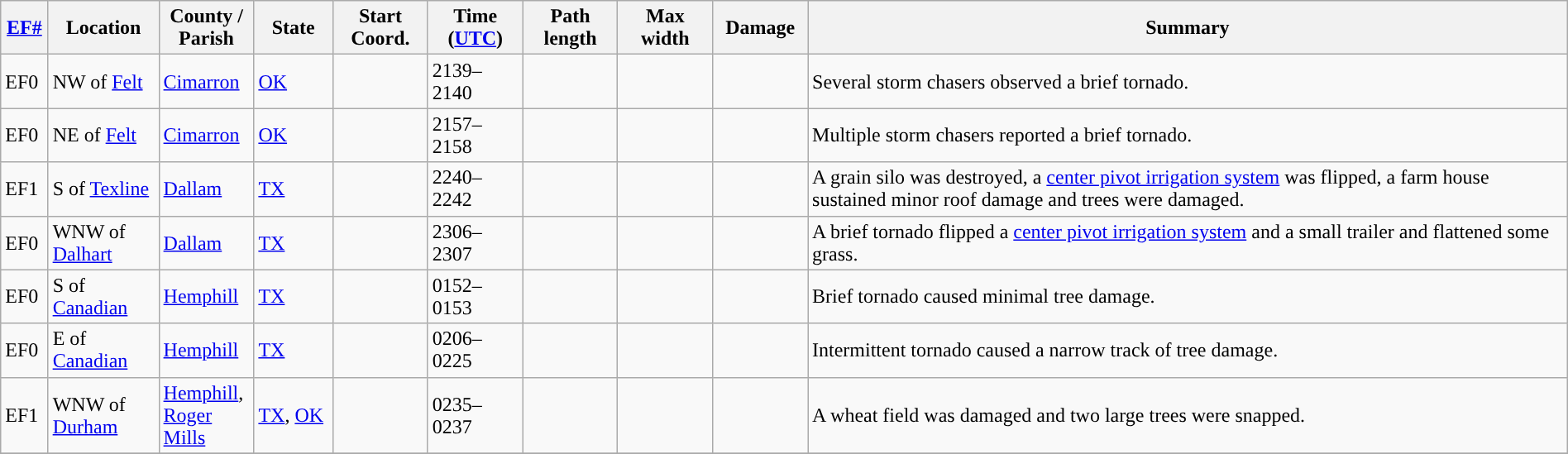<table class="wikitable sortable" style="width:100%;">
<tr>
<th scope="col" width="3%" align="center"><a href='#'>EF#</a></th>
<th scope="col" width="7%" align="center" class="unsortable">Location</th>
<th scope="col" width="6%" align="center" class="unsortable">County / Parish</th>
<th scope="col" width="5%" align="center">State</th>
<th scope="col" width="6%" align="center">Start Coord.</th>
<th scope="col" width="6%" align="center">Time (<a href='#'>UTC</a>)</th>
<th scope="col" width="6%" align="center">Path length</th>
<th scope="col" width="6%" align="center">Max width</th>
<th scope="col" width="6%" align="center">Damage</th>
<th scope="col" width="48%" class="unsortable" align="center">Summary</th>
</tr>
<tr>
<td>EF0</td>
<td>NW of <a href='#'>Felt</a></td>
<td><a href='#'>Cimarron</a></td>
<td><a href='#'>OK</a></td>
<td></td>
<td>2139–2140</td>
<td></td>
<td></td>
<td></td>
<td>Several storm chasers observed a brief tornado.</td>
</tr>
<tr>
<td>EF0</td>
<td>NE of <a href='#'>Felt</a></td>
<td><a href='#'>Cimarron</a></td>
<td><a href='#'>OK</a></td>
<td></td>
<td>2157–2158</td>
<td></td>
<td></td>
<td></td>
<td>Multiple storm chasers reported a brief tornado.</td>
</tr>
<tr>
<td>EF1</td>
<td>S of <a href='#'>Texline</a></td>
<td><a href='#'>Dallam</a></td>
<td><a href='#'>TX</a></td>
<td></td>
<td>2240–2242</td>
<td></td>
<td></td>
<td></td>
<td>A grain silo was destroyed, a <a href='#'>center pivot irrigation system</a> was flipped, a farm house sustained minor roof damage and trees were damaged.</td>
</tr>
<tr>
<td>EF0</td>
<td>WNW of <a href='#'>Dalhart</a></td>
<td><a href='#'>Dallam</a></td>
<td><a href='#'>TX</a></td>
<td></td>
<td>2306–2307</td>
<td></td>
<td></td>
<td></td>
<td>A brief tornado flipped a <a href='#'>center pivot irrigation system</a> and a small trailer and flattened some grass.</td>
</tr>
<tr>
<td>EF0</td>
<td>S of <a href='#'>Canadian</a></td>
<td><a href='#'>Hemphill</a></td>
<td><a href='#'>TX</a></td>
<td></td>
<td>0152–0153</td>
<td></td>
<td></td>
<td></td>
<td>Brief tornado caused minimal tree damage.</td>
</tr>
<tr>
<td>EF0</td>
<td>E of <a href='#'>Canadian</a></td>
<td><a href='#'>Hemphill</a></td>
<td><a href='#'>TX</a></td>
<td></td>
<td>0206–0225</td>
<td></td>
<td></td>
<td></td>
<td>Intermittent tornado caused a narrow track of tree damage.</td>
</tr>
<tr>
<td>EF1</td>
<td>WNW of <a href='#'>Durham</a></td>
<td><a href='#'>Hemphill</a>, <a href='#'>Roger Mills</a></td>
<td><a href='#'>TX</a>, <a href='#'>OK</a></td>
<td></td>
<td>0235–0237</td>
<td></td>
<td></td>
<td></td>
<td>A wheat field was damaged and two large trees were snapped.</td>
</tr>
<tr>
</tr>
</table>
